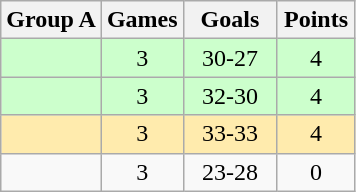<table class="wikitable" style="text-align:center;">
<tr>
<th>Group A</th>
<th width="45px">Games</th>
<th width="55px">Goals</th>
<th width="45px">Points</th>
</tr>
<tr bgcolor="#ccffcc">
<td align="left"></td>
<td>3</td>
<td>30-27</td>
<td>4</td>
</tr>
<tr bgcolor="#ccffcc">
<td align="left"></td>
<td>3</td>
<td>32-30</td>
<td>4</td>
</tr>
<tr bgcolor="#ffebad">
<td align="left"></td>
<td>3</td>
<td>33-33</td>
<td>4</td>
</tr>
<tr>
<td align="left"></td>
<td>3</td>
<td>23-28</td>
<td>0</td>
</tr>
</table>
